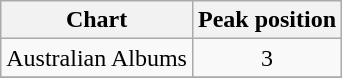<table class="wikitable">
<tr>
<th>Chart</th>
<th>Peak position</th>
</tr>
<tr>
<td>Australian Albums</td>
<td align="center">3</td>
</tr>
<tr>
</tr>
</table>
